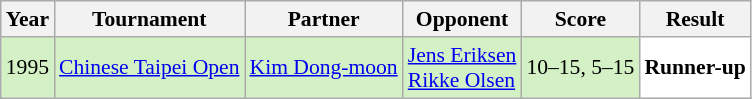<table class="sortable wikitable" style="font-size: 90%;">
<tr>
<th>Year</th>
<th>Tournament</th>
<th>Partner</th>
<th>Opponent</th>
<th>Score</th>
<th>Result</th>
</tr>
<tr style="background:#D4F1C5">
<td align="center">1995</td>
<td align="left"><a href='#'>Chinese Taipei Open</a></td>
<td align="left"> <a href='#'>Kim Dong-moon</a></td>
<td align="left"> <a href='#'>Jens Eriksen</a> <br>  <a href='#'>Rikke Olsen</a></td>
<td align="left">10–15, 5–15</td>
<td style="text-align:left; background:white"> <strong>Runner-up</strong></td>
</tr>
</table>
